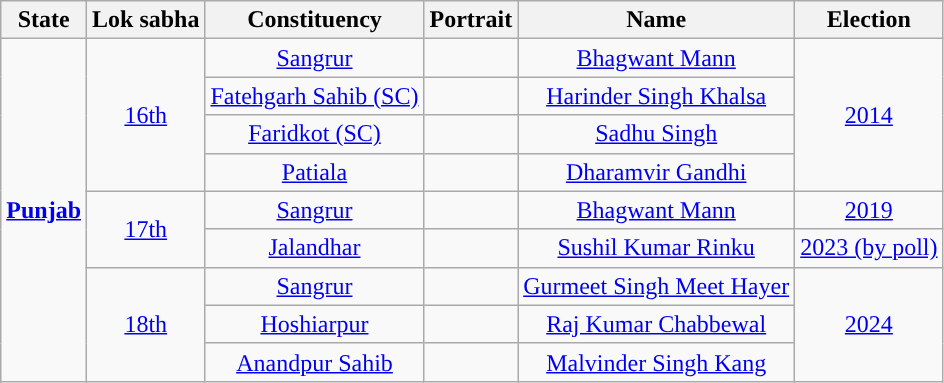<table class="wikitable sortable" style="text-align:center">
<tr>
<th style="background-color:">State</th>
<th style="background-color:">Lok sabha</th>
<th Style="background-color:">Constituency</th>
<th Style="background-color:">Portrait</th>
<th style="background-color:">Name</th>
<th Style="background-color:">Election</th>
</tr>
<tr>
<td rowspan="9"><strong><a href='#'>Punjab</a></strong></td>
<td rowspan="4"><a href='#'>16th</a></td>
<td><a href='#'>Sangrur</a></td>
<td></td>
<td><a href='#'>Bhagwant Mann</a></td>
<td rowspan="4"><a href='#'>2014</a></td>
</tr>
<tr>
<td><a href='#'>Fatehgarh Sahib (SC)</a></td>
<td></td>
<td><a href='#'>Harinder Singh Khalsa</a></td>
</tr>
<tr>
<td><a href='#'>Faridkot (SC)</a></td>
<td></td>
<td><a href='#'>Sadhu Singh</a></td>
</tr>
<tr>
<td><a href='#'>Patiala</a></td>
<td></td>
<td><a href='#'>Dharamvir Gandhi</a></td>
</tr>
<tr>
<td rowspan="2"><a href='#'>17th</a></td>
<td><a href='#'>Sangrur</a></td>
<td></td>
<td><a href='#'>Bhagwant Mann</a></td>
<td><a href='#'>2019</a></td>
</tr>
<tr>
<td><a href='#'>Jalandhar</a></td>
<td></td>
<td><a href='#'>Sushil Kumar Rinku</a></td>
<td><a href='#'>2023 (by poll)</a></td>
</tr>
<tr>
<td rowspan="3"><a href='#'>18th</a></td>
<td><a href='#'>Sangrur</a></td>
<td></td>
<td><a href='#'>Gurmeet Singh Meet Hayer</a></td>
<td rowspan="3"><a href='#'>2024</a></td>
</tr>
<tr>
<td><a href='#'>Hoshiarpur</a></td>
<td></td>
<td><a href='#'>Raj Kumar Chabbewal</a></td>
</tr>
<tr>
<td><a href='#'>Anandpur Sahib</a></td>
<td></td>
<td><a href='#'>Malvinder Singh Kang</a></td>
</tr>
</table>
